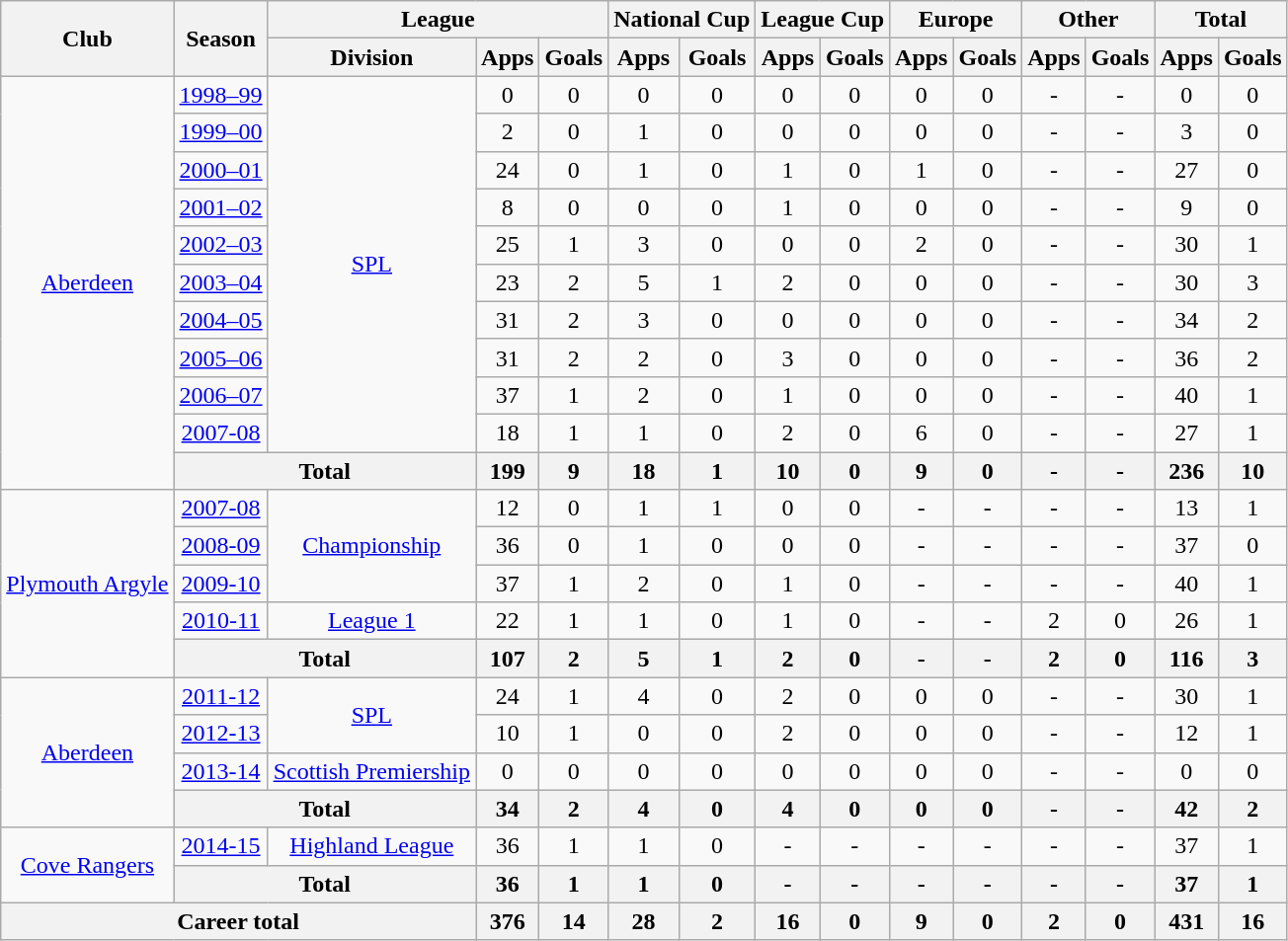<table class="wikitable" style="text-align:center">
<tr>
<th rowspan="2">Club</th>
<th rowspan="2">Season</th>
<th colspan="3">League</th>
<th colspan="2">National Cup</th>
<th colspan="2">League Cup</th>
<th colspan="2">Europe</th>
<th colspan="2">Other</th>
<th colspan="2">Total</th>
</tr>
<tr>
<th>Division</th>
<th>Apps</th>
<th>Goals</th>
<th>Apps</th>
<th>Goals</th>
<th>Apps</th>
<th>Goals</th>
<th>Apps</th>
<th>Goals</th>
<th>Apps</th>
<th>Goals</th>
<th>Apps</th>
<th>Goals</th>
</tr>
<tr>
<td rowspan="11"><a href='#'>Aberdeen</a></td>
<td><a href='#'>1998–99</a></td>
<td rowspan="10"><a href='#'>SPL</a></td>
<td>0</td>
<td>0</td>
<td>0</td>
<td>0</td>
<td>0</td>
<td>0</td>
<td>0</td>
<td>0</td>
<td>-</td>
<td>-</td>
<td>0</td>
<td>0</td>
</tr>
<tr>
<td><a href='#'>1999–00</a></td>
<td>2</td>
<td>0</td>
<td>1</td>
<td>0</td>
<td>0</td>
<td>0</td>
<td>0</td>
<td>0</td>
<td>-</td>
<td>-</td>
<td>3</td>
<td>0</td>
</tr>
<tr>
<td><a href='#'>2000–01</a></td>
<td>24</td>
<td>0</td>
<td>1</td>
<td>0</td>
<td>1</td>
<td>0</td>
<td>1</td>
<td>0</td>
<td>-</td>
<td>-</td>
<td>27</td>
<td>0</td>
</tr>
<tr>
<td><a href='#'>2001–02</a></td>
<td>8</td>
<td>0</td>
<td>0</td>
<td>0</td>
<td>1</td>
<td>0</td>
<td>0</td>
<td>0</td>
<td>-</td>
<td>-</td>
<td>9</td>
<td>0</td>
</tr>
<tr>
<td><a href='#'>2002–03</a></td>
<td>25</td>
<td>1</td>
<td>3</td>
<td>0</td>
<td>0</td>
<td>0</td>
<td>2</td>
<td>0</td>
<td>-</td>
<td>-</td>
<td>30</td>
<td>1</td>
</tr>
<tr>
<td><a href='#'>2003–04</a></td>
<td>23</td>
<td>2</td>
<td>5</td>
<td>1</td>
<td>2</td>
<td>0</td>
<td>0</td>
<td>0</td>
<td>-</td>
<td>-</td>
<td>30</td>
<td>3</td>
</tr>
<tr>
<td><a href='#'>2004–05</a></td>
<td>31</td>
<td>2</td>
<td>3</td>
<td>0</td>
<td>0</td>
<td>0</td>
<td>0</td>
<td>0</td>
<td>-</td>
<td>-</td>
<td>34</td>
<td>2</td>
</tr>
<tr>
<td><a href='#'>2005–06</a></td>
<td>31</td>
<td>2</td>
<td>2</td>
<td>0</td>
<td>3</td>
<td>0</td>
<td>0</td>
<td>0</td>
<td>-</td>
<td>-</td>
<td>36</td>
<td>2</td>
</tr>
<tr>
<td><a href='#'>2006–07</a></td>
<td>37</td>
<td>1</td>
<td>2</td>
<td>0</td>
<td>1</td>
<td>0</td>
<td>0</td>
<td>0</td>
<td>-</td>
<td>-</td>
<td>40</td>
<td>1</td>
</tr>
<tr>
<td><a href='#'>2007-08</a></td>
<td>18</td>
<td>1</td>
<td>1</td>
<td>0</td>
<td>2</td>
<td>0</td>
<td>6</td>
<td>0</td>
<td>-</td>
<td>-</td>
<td>27</td>
<td>1</td>
</tr>
<tr>
<th colspan="2">Total</th>
<th>199</th>
<th>9</th>
<th>18</th>
<th>1</th>
<th>10</th>
<th>0</th>
<th>9</th>
<th>0</th>
<th>-</th>
<th>-</th>
<th>236</th>
<th>10</th>
</tr>
<tr>
<td rowspan="5"><a href='#'>Plymouth Argyle</a></td>
<td><a href='#'>2007-08</a></td>
<td rowspan="3"><a href='#'>Championship</a></td>
<td>12</td>
<td>0</td>
<td>1</td>
<td>1</td>
<td>0</td>
<td>0</td>
<td>-</td>
<td>-</td>
<td>-</td>
<td>-</td>
<td>13</td>
<td>1</td>
</tr>
<tr>
<td><a href='#'>2008-09</a></td>
<td>36</td>
<td>0</td>
<td>1</td>
<td>0</td>
<td>0</td>
<td>0</td>
<td>-</td>
<td>-</td>
<td>-</td>
<td>-</td>
<td>37</td>
<td>0</td>
</tr>
<tr>
<td><a href='#'>2009-10</a></td>
<td>37</td>
<td>1</td>
<td>2</td>
<td>0</td>
<td>1</td>
<td>0</td>
<td>-</td>
<td>-</td>
<td>-</td>
<td>-</td>
<td>40</td>
<td>1</td>
</tr>
<tr>
<td><a href='#'>2010-11</a></td>
<td><a href='#'>League 1</a></td>
<td>22</td>
<td>1</td>
<td>1</td>
<td>0</td>
<td>1</td>
<td>0</td>
<td>-</td>
<td>-</td>
<td>2</td>
<td>0</td>
<td>26</td>
<td>1</td>
</tr>
<tr>
<th colspan="2">Total</th>
<th>107</th>
<th>2</th>
<th>5</th>
<th>1</th>
<th>2</th>
<th>0</th>
<th>-</th>
<th>-</th>
<th>2</th>
<th>0</th>
<th>116</th>
<th>3</th>
</tr>
<tr>
<td rowspan="4"><a href='#'>Aberdeen</a></td>
<td><a href='#'>2011-12</a></td>
<td rowspan="2"><a href='#'>SPL</a></td>
<td>24</td>
<td>1</td>
<td>4</td>
<td>0</td>
<td>2</td>
<td>0</td>
<td>0</td>
<td>0</td>
<td>-</td>
<td>-</td>
<td>30</td>
<td>1</td>
</tr>
<tr>
<td><a href='#'>2012-13</a></td>
<td>10</td>
<td>1</td>
<td>0</td>
<td>0</td>
<td>2</td>
<td>0</td>
<td>0</td>
<td>0</td>
<td>-</td>
<td>-</td>
<td>12</td>
<td>1</td>
</tr>
<tr>
<td><a href='#'>2013-14</a></td>
<td><a href='#'>Scottish Premiership</a></td>
<td>0</td>
<td>0</td>
<td>0</td>
<td>0</td>
<td>0</td>
<td>0</td>
<td>0</td>
<td>0</td>
<td>-</td>
<td>-</td>
<td>0</td>
<td>0</td>
</tr>
<tr>
<th colspan="2">Total</th>
<th>34</th>
<th>2</th>
<th>4</th>
<th>0</th>
<th>4</th>
<th>0</th>
<th>0</th>
<th>0</th>
<th>-</th>
<th>-</th>
<th>42</th>
<th>2</th>
</tr>
<tr>
<td rowspan="2"><a href='#'>Cove Rangers</a></td>
<td><a href='#'>2014-15</a></td>
<td><a href='#'>Highland League</a></td>
<td>36</td>
<td>1</td>
<td>1</td>
<td>0</td>
<td>-</td>
<td>-</td>
<td>-</td>
<td>-</td>
<td>-</td>
<td>-</td>
<td>37</td>
<td>1</td>
</tr>
<tr>
<th colspan="2">Total</th>
<th>36</th>
<th>1</th>
<th>1</th>
<th>0</th>
<th>-</th>
<th>-</th>
<th>-</th>
<th>-</th>
<th>-</th>
<th>-</th>
<th>37</th>
<th>1</th>
</tr>
<tr>
<th colspan="3">Career total</th>
<th>376</th>
<th>14</th>
<th>28</th>
<th>2</th>
<th>16</th>
<th>0</th>
<th>9</th>
<th>0</th>
<th>2</th>
<th>0</th>
<th>431</th>
<th>16</th>
</tr>
</table>
